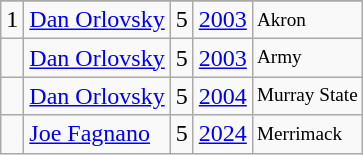<table class="wikitable">
<tr>
</tr>
<tr>
<td>1</td>
<td><a href='#'>Dan Orlovsky</a></td>
<td>5</td>
<td><a href='#'>2003</a></td>
<td style="font-size:80%;">Akron</td>
</tr>
<tr>
<td></td>
<td><a href='#'>Dan Orlovsky</a></td>
<td>5</td>
<td><a href='#'>2003</a></td>
<td style="font-size:80%;">Army</td>
</tr>
<tr>
<td></td>
<td><a href='#'>Dan Orlovsky</a></td>
<td>5</td>
<td><a href='#'>2004</a></td>
<td style="font-size:80%;">Murray State</td>
</tr>
<tr>
<td></td>
<td><a href='#'>Joe Fagnano</a></td>
<td>5</td>
<td><a href='#'>2024</a></td>
<td style="font-size:80%;">Merrimack</td>
</tr>
</table>
